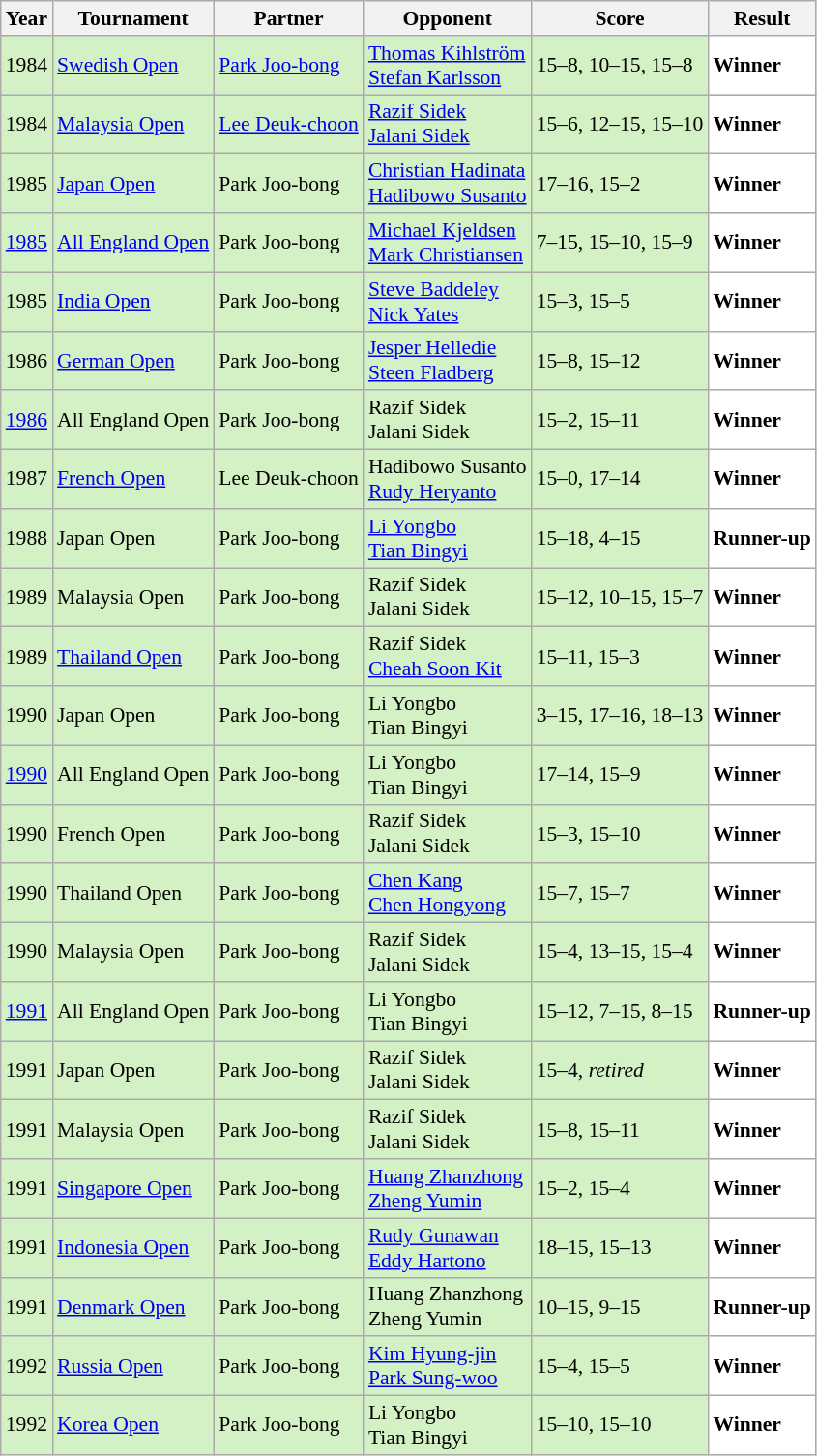<table class="sortable wikitable" style="font-size: 90%;">
<tr>
<th>Year</th>
<th>Tournament</th>
<th>Partner</th>
<th>Opponent</th>
<th>Score</th>
<th>Result</th>
</tr>
<tr style="background:#D4F1C5">
<td align="center">1984</td>
<td><a href='#'>Swedish Open</a></td>
<td> <a href='#'>Park Joo-bong</a></td>
<td> <a href='#'>Thomas Kihlström</a><br> <a href='#'>Stefan Karlsson</a></td>
<td>15–8, 10–15, 15–8</td>
<td style="text-align:left; background:white"> <strong>Winner</strong></td>
</tr>
<tr style="background:#D4F1C5">
<td align="center">1984</td>
<td><a href='#'>Malaysia Open</a></td>
<td> <a href='#'>Lee Deuk-choon</a></td>
<td> <a href='#'>Razif Sidek</a><br> <a href='#'>Jalani Sidek</a></td>
<td>15–6, 12–15, 15–10</td>
<td style="text-align:left; background:white"> <strong>Winner</strong></td>
</tr>
<tr style="background:#D4F1C5">
<td align="center">1985</td>
<td><a href='#'>Japan Open</a></td>
<td> Park Joo-bong</td>
<td> <a href='#'>Christian Hadinata</a><br> <a href='#'>Hadibowo Susanto</a></td>
<td>17–16, 15–2</td>
<td style="text-align:left; background:white"> <strong>Winner</strong></td>
</tr>
<tr style="background:#D4F1C5">
<td align="center"><a href='#'>1985</a></td>
<td><a href='#'>All England Open</a></td>
<td> Park Joo-bong</td>
<td> <a href='#'>Michael Kjeldsen</a><br> <a href='#'>Mark Christiansen</a></td>
<td>7–15, 15–10, 15–9</td>
<td style="text-align:left; background:white"> <strong>Winner</strong></td>
</tr>
<tr style="background:#D4F1C5">
<td align="center">1985</td>
<td><a href='#'>India Open</a></td>
<td> Park Joo-bong</td>
<td> <a href='#'>Steve Baddeley</a><br> <a href='#'>Nick Yates</a></td>
<td>15–3, 15–5</td>
<td style="text-align:left; background:white"> <strong>Winner</strong></td>
</tr>
<tr style="background:#D4F1C5">
<td align="center">1986</td>
<td><a href='#'>German Open</a></td>
<td> Park Joo-bong</td>
<td> <a href='#'>Jesper Helledie</a><br> <a href='#'>Steen Fladberg</a></td>
<td>15–8, 15–12</td>
<td style="text-align:left; background:white"> <strong>Winner</strong></td>
</tr>
<tr style="background:#D4F1C5">
<td align="center"><a href='#'>1986</a></td>
<td>All England Open</td>
<td> Park Joo-bong</td>
<td> Razif Sidek<br> Jalani Sidek</td>
<td>15–2, 15–11</td>
<td style="text-align:left; background:white"> <strong>Winner</strong></td>
</tr>
<tr style="background:#D4F1C5">
<td align="center">1987</td>
<td><a href='#'>French Open</a></td>
<td> Lee Deuk-choon</td>
<td> Hadibowo Susanto<br> <a href='#'>Rudy Heryanto</a></td>
<td>15–0, 17–14</td>
<td style="text-align:left; background:white"> <strong>Winner</strong></td>
</tr>
<tr style="background:#D4F1C5">
<td align="center">1988</td>
<td>Japan Open</td>
<td> Park Joo-bong</td>
<td> <a href='#'>Li Yongbo</a><br> <a href='#'>Tian Bingyi</a></td>
<td>15–18, 4–15</td>
<td style="text-align:left; background:white"> <strong>Runner-up</strong></td>
</tr>
<tr style="background:#D4F1C5">
<td align="center">1989</td>
<td>Malaysia Open</td>
<td> Park Joo-bong</td>
<td> Razif Sidek<br> Jalani Sidek</td>
<td>15–12, 10–15, 15–7</td>
<td style="text-align:left; background:white"> <strong>Winner</strong></td>
</tr>
<tr style="background:#D4F1C5">
<td align="center">1989</td>
<td><a href='#'>Thailand Open</a></td>
<td> Park Joo-bong</td>
<td> Razif Sidek<br> <a href='#'>Cheah Soon Kit</a></td>
<td>15–11, 15–3</td>
<td style="text-align:left; background:white"> <strong>Winner</strong></td>
</tr>
<tr style="background:#D4F1C5">
<td align="center">1990</td>
<td>Japan Open</td>
<td> Park Joo-bong</td>
<td> Li Yongbo<br> Tian Bingyi</td>
<td>3–15, 17–16, 18–13</td>
<td style="text-align:left; background:white"> <strong>Winner</strong></td>
</tr>
<tr style="background:#D4F1C5">
<td align="center"><a href='#'>1990</a></td>
<td>All England Open</td>
<td> Park Joo-bong</td>
<td> Li Yongbo<br> Tian Bingyi</td>
<td>17–14, 15–9</td>
<td style="text-align:left; background:white"> <strong>Winner</strong></td>
</tr>
<tr style="background:#D4F1C5">
<td align="center">1990</td>
<td>French Open</td>
<td> Park Joo-bong</td>
<td> Razif Sidek<br> Jalani Sidek</td>
<td>15–3, 15–10</td>
<td style="text-align:left; background:white"> <strong>Winner</strong></td>
</tr>
<tr style="background:#D4F1C5">
<td align="center">1990</td>
<td>Thailand Open</td>
<td> Park Joo-bong</td>
<td> <a href='#'>Chen Kang</a><br> <a href='#'>Chen Hongyong</a></td>
<td>15–7, 15–7</td>
<td style="text-align:left; background:white"> <strong>Winner</strong></td>
</tr>
<tr style="background:#D4F1C5">
<td align="center">1990</td>
<td>Malaysia Open</td>
<td> Park Joo-bong</td>
<td> Razif Sidek<br> Jalani Sidek</td>
<td>15–4, 13–15, 15–4</td>
<td style="text-align:left; background:white"> <strong>Winner</strong></td>
</tr>
<tr style="background:#D4F1C5">
<td align="center"><a href='#'>1991</a></td>
<td>All England Open</td>
<td> Park Joo-bong</td>
<td> Li Yongbo<br> Tian Bingyi</td>
<td>15–12, 7–15, 8–15</td>
<td style="text-align:left; background:white"> <strong>Runner-up</strong></td>
</tr>
<tr style="background:#D4F1C5">
<td align="center">1991</td>
<td>Japan Open</td>
<td> Park Joo-bong</td>
<td> Razif Sidek<br> Jalani Sidek</td>
<td>15–4, <em>retired</em></td>
<td style="text-align:left; background:white"> <strong>Winner</strong></td>
</tr>
<tr style="background:#D4F1C5">
<td align="center">1991</td>
<td>Malaysia Open</td>
<td> Park Joo-bong</td>
<td> Razif Sidek<br> Jalani Sidek</td>
<td>15–8, 15–11</td>
<td style="text-align:left; background:white"> <strong>Winner</strong></td>
</tr>
<tr style="background:#D4F1C5">
<td align="center">1991</td>
<td><a href='#'>Singapore Open</a></td>
<td> Park Joo-bong</td>
<td> <a href='#'>Huang Zhanzhong</a><br> <a href='#'>Zheng Yumin</a></td>
<td>15–2, 15–4</td>
<td style="text-align:left; background:white"> <strong>Winner</strong></td>
</tr>
<tr style="background:#D4F1C5">
<td align="center">1991</td>
<td><a href='#'>Indonesia Open</a></td>
<td> Park Joo-bong</td>
<td> <a href='#'>Rudy Gunawan</a><br> <a href='#'>Eddy Hartono</a></td>
<td>18–15, 15–13</td>
<td style="text-align:left; background:white"> <strong>Winner</strong></td>
</tr>
<tr style="background:#D4F1C5">
<td align="center">1991</td>
<td><a href='#'>Denmark Open</a></td>
<td> Park Joo-bong</td>
<td> Huang Zhanzhong<br> Zheng Yumin</td>
<td>10–15, 9–15</td>
<td style="text-align:left; background:white"> <strong>Runner-up</strong></td>
</tr>
<tr style="background:#D4F1C5">
<td align="center">1992</td>
<td><a href='#'>Russia Open</a></td>
<td> Park Joo-bong</td>
<td> <a href='#'>Kim Hyung-jin</a><br> <a href='#'>Park Sung-woo</a></td>
<td>15–4, 15–5</td>
<td style="text-align:left; background:white"> <strong>Winner</strong></td>
</tr>
<tr style="background:#D4F1C5">
<td align="center">1992</td>
<td><a href='#'>Korea Open</a></td>
<td> Park Joo-bong</td>
<td> Li Yongbo<br> Tian Bingyi</td>
<td>15–10, 15–10</td>
<td style="text-align:left; background:white"> <strong>Winner</strong></td>
</tr>
</table>
